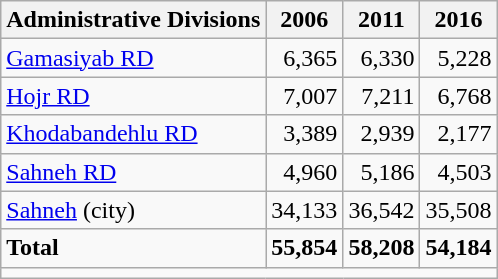<table class="wikitable">
<tr>
<th>Administrative Divisions</th>
<th>2006</th>
<th>2011</th>
<th>2016</th>
</tr>
<tr>
<td><a href='#'>Gamasiyab RD</a></td>
<td style="text-align: right;">6,365</td>
<td style="text-align: right;">6,330</td>
<td style="text-align: right;">5,228</td>
</tr>
<tr>
<td><a href='#'>Hojr RD</a></td>
<td style="text-align: right;">7,007</td>
<td style="text-align: right;">7,211</td>
<td style="text-align: right;">6,768</td>
</tr>
<tr>
<td><a href='#'>Khodabandehlu RD</a></td>
<td style="text-align: right;">3,389</td>
<td style="text-align: right;">2,939</td>
<td style="text-align: right;">2,177</td>
</tr>
<tr>
<td><a href='#'>Sahneh RD</a></td>
<td style="text-align: right;">4,960</td>
<td style="text-align: right;">5,186</td>
<td style="text-align: right;">4,503</td>
</tr>
<tr>
<td><a href='#'>Sahneh</a> (city)</td>
<td style="text-align: right;">34,133</td>
<td style="text-align: right;">36,542</td>
<td style="text-align: right;">35,508</td>
</tr>
<tr>
<td><strong>Total</strong></td>
<td style="text-align: right;"><strong>55,854</strong></td>
<td style="text-align: right;"><strong>58,208</strong></td>
<td style="text-align: right;"><strong>54,184</strong></td>
</tr>
<tr>
<td colspan=4></td>
</tr>
</table>
